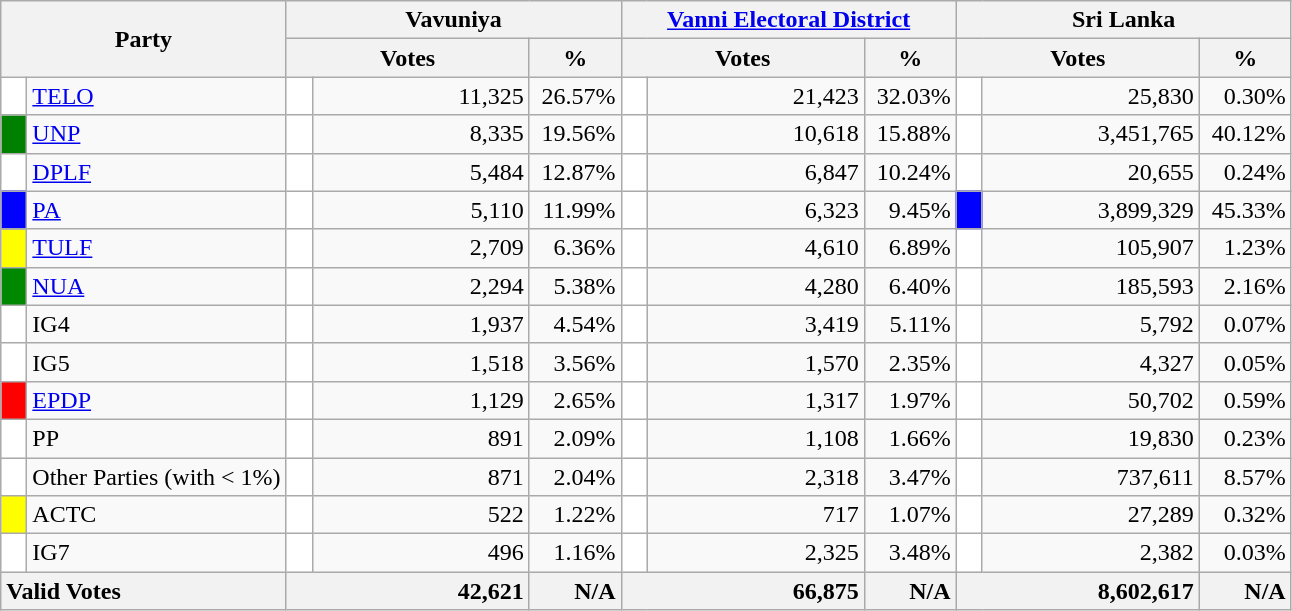<table class="wikitable">
<tr>
<th colspan="2" width="144px"rowspan="2">Party</th>
<th colspan="3" width="216px">Vavuniya</th>
<th colspan="3" width="216px"><a href='#'>Vanni Electoral District</a></th>
<th colspan="3" width="216px">Sri Lanka</th>
</tr>
<tr>
<th colspan="2" width="144px">Votes</th>
<th>%</th>
<th colspan="2" width="144px">Votes</th>
<th>%</th>
<th colspan="2" width="144px">Votes</th>
<th>%</th>
</tr>
<tr>
<td style="background-color:white;" width="10px"></td>
<td style="text-align:left;"><a href='#'>TELO</a></td>
<td style="background-color:white;" width="10px"></td>
<td style="text-align:right;">11,325</td>
<td style="text-align:right;">26.57%</td>
<td style="background-color:white;" width="10px"></td>
<td style="text-align:right;">21,423</td>
<td style="text-align:right;">32.03%</td>
<td style="background-color:white;" width="10px"></td>
<td style="text-align:right;">25,830</td>
<td style="text-align:right;">0.30%</td>
</tr>
<tr>
<td style="background-color:green;" width="10px"></td>
<td style="text-align:left;"><a href='#'>UNP</a></td>
<td style="background-color:white;" width="10px"></td>
<td style="text-align:right;">8,335</td>
<td style="text-align:right;">19.56%</td>
<td style="background-color:white;" width="10px"></td>
<td style="text-align:right;">10,618</td>
<td style="text-align:right;">15.88%</td>
<td style="background-color:white;" width="10px"></td>
<td style="text-align:right;">3,451,765</td>
<td style="text-align:right;">40.12%</td>
</tr>
<tr>
<td style="background-color:white;" width="10px"></td>
<td style="text-align:left;"><a href='#'>DPLF</a></td>
<td style="background-color:white;" width="10px"></td>
<td style="text-align:right;">5,484</td>
<td style="text-align:right;">12.87%</td>
<td style="background-color:white;" width="10px"></td>
<td style="text-align:right;">6,847</td>
<td style="text-align:right;">10.24%</td>
<td style="background-color:white;" width="10px"></td>
<td style="text-align:right;">20,655</td>
<td style="text-align:right;">0.24%</td>
</tr>
<tr>
<td style="background-color:blue;" width="10px"></td>
<td style="text-align:left;"><a href='#'>PA</a></td>
<td style="background-color:white;" width="10px"></td>
<td style="text-align:right;">5,110</td>
<td style="text-align:right;">11.99%</td>
<td style="background-color:white;" width="10px"></td>
<td style="text-align:right;">6,323</td>
<td style="text-align:right;">9.45%</td>
<td style="background-color:blue;" width="10px"></td>
<td style="text-align:right;">3,899,329</td>
<td style="text-align:right;">45.33%</td>
</tr>
<tr>
<td style="background-color:yellow;" width="10px"></td>
<td style="text-align:left;"><a href='#'>TULF</a></td>
<td style="background-color:white;" width="10px"></td>
<td style="text-align:right;">2,709</td>
<td style="text-align:right;">6.36%</td>
<td style="background-color:white;" width="10px"></td>
<td style="text-align:right;">4,610</td>
<td style="text-align:right;">6.89%</td>
<td style="background-color:white;" width="10px"></td>
<td style="text-align:right;">105,907</td>
<td style="text-align:right;">1.23%</td>
</tr>
<tr>
<td style="background-color:#008800;" width="10px"></td>
<td style="text-align:left;"><a href='#'>NUA</a></td>
<td style="background-color:white;" width="10px"></td>
<td style="text-align:right;">2,294</td>
<td style="text-align:right;">5.38%</td>
<td style="background-color:white;" width="10px"></td>
<td style="text-align:right;">4,280</td>
<td style="text-align:right;">6.40%</td>
<td style="background-color:white;" width="10px"></td>
<td style="text-align:right;">185,593</td>
<td style="text-align:right;">2.16%</td>
</tr>
<tr>
<td style="background-color:white;" width="10px"></td>
<td style="text-align:left;">IG4</td>
<td style="background-color:white;" width="10px"></td>
<td style="text-align:right;">1,937</td>
<td style="text-align:right;">4.54%</td>
<td style="background-color:white;" width="10px"></td>
<td style="text-align:right;">3,419</td>
<td style="text-align:right;">5.11%</td>
<td style="background-color:white;" width="10px"></td>
<td style="text-align:right;">5,792</td>
<td style="text-align:right;">0.07%</td>
</tr>
<tr>
<td style="background-color:white;" width="10px"></td>
<td style="text-align:left;">IG5</td>
<td style="background-color:white;" width="10px"></td>
<td style="text-align:right;">1,518</td>
<td style="text-align:right;">3.56%</td>
<td style="background-color:white;" width="10px"></td>
<td style="text-align:right;">1,570</td>
<td style="text-align:right;">2.35%</td>
<td style="background-color:white;" width="10px"></td>
<td style="text-align:right;">4,327</td>
<td style="text-align:right;">0.05%</td>
</tr>
<tr>
<td style="background-color:red;" width="10px"></td>
<td style="text-align:left;"><a href='#'>EPDP</a></td>
<td style="background-color:white;" width="10px"></td>
<td style="text-align:right;">1,129</td>
<td style="text-align:right;">2.65%</td>
<td style="background-color:white;" width="10px"></td>
<td style="text-align:right;">1,317</td>
<td style="text-align:right;">1.97%</td>
<td style="background-color:white;" width="10px"></td>
<td style="text-align:right;">50,702</td>
<td style="text-align:right;">0.59%</td>
</tr>
<tr>
<td style="background-color:white;" width="10px"></td>
<td style="text-align:left;">PP</td>
<td style="background-color:white;" width="10px"></td>
<td style="text-align:right;">891</td>
<td style="text-align:right;">2.09%</td>
<td style="background-color:white;" width="10px"></td>
<td style="text-align:right;">1,108</td>
<td style="text-align:right;">1.66%</td>
<td style="background-color:white;" width="10px"></td>
<td style="text-align:right;">19,830</td>
<td style="text-align:right;">0.23%</td>
</tr>
<tr>
<td style="background-color:white;" width="10px"></td>
<td style="text-align:left;">Other Parties (with < 1%)</td>
<td style="background-color:white;" width="10px"></td>
<td style="text-align:right;">871</td>
<td style="text-align:right;">2.04%</td>
<td style="background-color:white;" width="10px"></td>
<td style="text-align:right;">2,318</td>
<td style="text-align:right;">3.47%</td>
<td style="background-color:white;" width="10px"></td>
<td style="text-align:right;">737,611</td>
<td style="text-align:right;">8.57%</td>
</tr>
<tr>
<td style="background-color:yellow;" width="10px"></td>
<td style="text-align:left;">ACTC</td>
<td style="background-color:white;" width="10px"></td>
<td style="text-align:right;">522</td>
<td style="text-align:right;">1.22%</td>
<td style="background-color:white;" width="10px"></td>
<td style="text-align:right;">717</td>
<td style="text-align:right;">1.07%</td>
<td style="background-color:white;" width="10px"></td>
<td style="text-align:right;">27,289</td>
<td style="text-align:right;">0.32%</td>
</tr>
<tr>
<td style="background-color:white;" width="10px"></td>
<td style="text-align:left;">IG7</td>
<td style="background-color:white;" width="10px"></td>
<td style="text-align:right;">496</td>
<td style="text-align:right;">1.16%</td>
<td style="background-color:white;" width="10px"></td>
<td style="text-align:right;">2,325</td>
<td style="text-align:right;">3.48%</td>
<td style="background-color:white;" width="10px"></td>
<td style="text-align:right;">2,382</td>
<td style="text-align:right;">0.03%</td>
</tr>
<tr>
<th colspan="2" width="144px"style="text-align:left;">Valid Votes</th>
<th style="text-align:right;"colspan="2" width="144px">42,621</th>
<th style="text-align:right;">N/A</th>
<th style="text-align:right;"colspan="2" width="144px">66,875</th>
<th style="text-align:right;">N/A</th>
<th style="text-align:right;"colspan="2" width="144px">8,602,617</th>
<th style="text-align:right;">N/A</th>
</tr>
</table>
